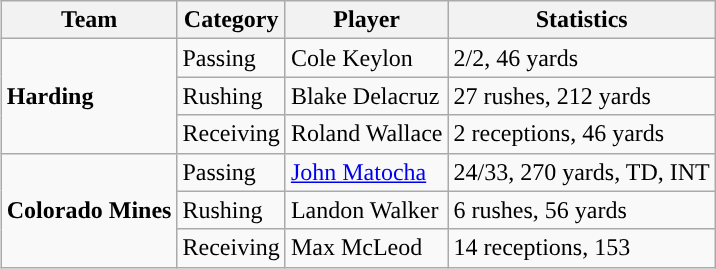<table class="wikitable" style="float: right;">
<tr>
<th>Team</th>
<th>Category</th>
<th>Player</th>
<th>Statistics</th>
</tr>
<tr>
<td rowspan=3><strong>Harding</strong></td>
<td>Passing</td>
<td>Cole Keylon</td>
<td>2/2, 46 yards</td>
</tr>
<tr>
<td>Rushing</td>
<td>Blake Delacruz</td>
<td>27 rushes, 212 yards</td>
</tr>
<tr>
<td>Receiving</td>
<td>Roland Wallace</td>
<td>2 receptions, 46 yards</td>
</tr>
<tr>
<td rowspan=3><strong>Colorado Mines</strong></td>
<td>Passing</td>
<td><a href='#'>John Matocha</a></td>
<td>24/33, 270 yards, TD, INT</td>
</tr>
<tr>
<td>Rushing</td>
<td>Landon Walker</td>
<td>6 rushes, 56 yards</td>
</tr>
<tr>
<td>Receiving</td>
<td>Max McLeod</td>
<td>14 receptions, 153</td>
</tr>
</table>
